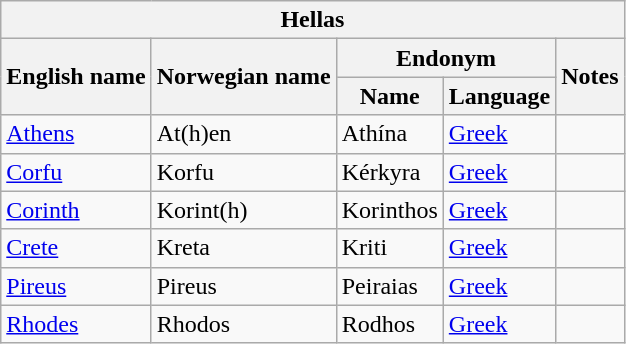<table class="wikitable sortable">
<tr>
<th colspan="5"> Hellas</th>
</tr>
<tr>
<th rowspan="2">English name</th>
<th rowspan="2">Norwegian name</th>
<th colspan="2">Endonym</th>
<th rowspan="2">Notes</th>
</tr>
<tr>
<th>Name</th>
<th>Language</th>
</tr>
<tr>
<td><a href='#'>Athens</a></td>
<td>At(h)en</td>
<td>Athína</td>
<td><a href='#'>Greek</a></td>
<td></td>
</tr>
<tr>
<td><a href='#'>Corfu</a></td>
<td>Korfu</td>
<td>Kérkyra</td>
<td><a href='#'>Greek</a></td>
<td></td>
</tr>
<tr>
<td><a href='#'>Corinth</a></td>
<td>Korint(h)</td>
<td>Korinthos</td>
<td><a href='#'>Greek</a></td>
<td></td>
</tr>
<tr>
<td><a href='#'>Crete</a></td>
<td>Kreta</td>
<td>Kriti</td>
<td><a href='#'>Greek</a></td>
<td></td>
</tr>
<tr>
<td><a href='#'>Pireus</a></td>
<td>Pireus</td>
<td>Peiraias</td>
<td><a href='#'>Greek</a></td>
<td></td>
</tr>
<tr>
<td><a href='#'>Rhodes</a></td>
<td>Rhodos</td>
<td>Rodhos</td>
<td><a href='#'>Greek</a></td>
<td></td>
</tr>
</table>
